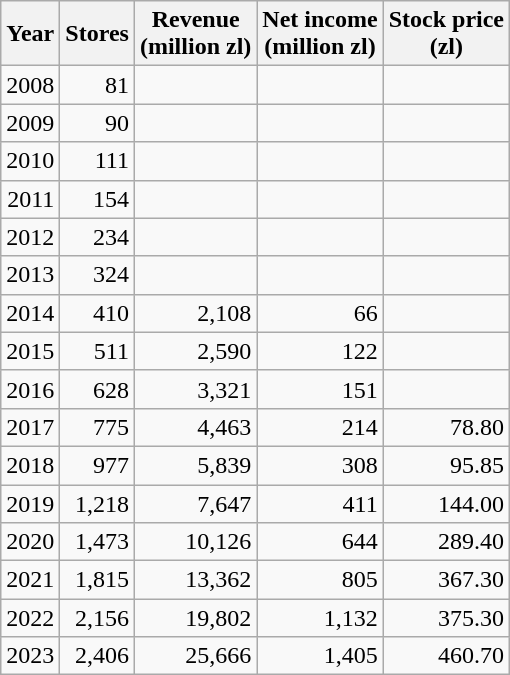<table class="wikitable" style=text-align:right>
<tr>
<th>Year</th>
<th>Stores</th>
<th>Revenue<br>(million zl)</th>
<th>Net income<br>(million zl)</th>
<th>Stock price<br>(zl)</th>
</tr>
<tr>
<td>2008</td>
<td>81</td>
<td></td>
<td></td>
<td></td>
</tr>
<tr>
<td>2009</td>
<td>90</td>
<td></td>
<td></td>
<td></td>
</tr>
<tr>
<td>2010</td>
<td>111</td>
<td></td>
<td></td>
<td></td>
</tr>
<tr>
<td>2011</td>
<td>154</td>
<td></td>
<td></td>
<td></td>
</tr>
<tr>
<td>2012</td>
<td>234</td>
<td></td>
<td></td>
<td></td>
</tr>
<tr>
<td>2013</td>
<td>324</td>
<td></td>
<td></td>
<td></td>
</tr>
<tr>
<td>2014</td>
<td>410</td>
<td>2,108</td>
<td>66</td>
<td></td>
</tr>
<tr>
<td>2015</td>
<td>511</td>
<td>2,590</td>
<td>122</td>
<td></td>
</tr>
<tr>
<td>2016</td>
<td>628</td>
<td>3,321</td>
<td>151</td>
<td></td>
</tr>
<tr>
<td>2017</td>
<td>775</td>
<td>4,463</td>
<td>214</td>
<td>78.80</td>
</tr>
<tr>
<td>2018</td>
<td>977</td>
<td>5,839</td>
<td>308</td>
<td>95.85</td>
</tr>
<tr>
<td>2019</td>
<td>1,218</td>
<td>7,647</td>
<td>411</td>
<td>144.00</td>
</tr>
<tr>
<td>2020</td>
<td>1,473</td>
<td>10,126</td>
<td>644</td>
<td>289.40</td>
</tr>
<tr>
<td>2021</td>
<td>1,815</td>
<td>13,362</td>
<td>805</td>
<td>367.30</td>
</tr>
<tr>
<td>2022</td>
<td>2,156</td>
<td>19,802</td>
<td>1,132</td>
<td>375.30</td>
</tr>
<tr>
<td>2023</td>
<td>2,406</td>
<td>25,666</td>
<td>1,405</td>
<td>460.70</td>
</tr>
</table>
